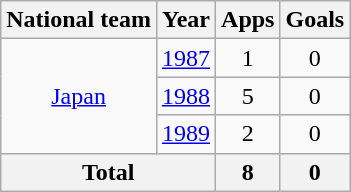<table class="wikitable" style="text-align:center">
<tr>
<th>National team</th>
<th>Year</th>
<th>Apps</th>
<th>Goals</th>
</tr>
<tr>
<td rowspan="3"><a href='#'>Japan</a></td>
<td><a href='#'>1987</a></td>
<td>1</td>
<td>0</td>
</tr>
<tr>
<td><a href='#'>1988</a></td>
<td>5</td>
<td>0</td>
</tr>
<tr>
<td><a href='#'>1989</a></td>
<td>2</td>
<td>0</td>
</tr>
<tr>
<th colspan="2">Total</th>
<th>8</th>
<th>0</th>
</tr>
</table>
